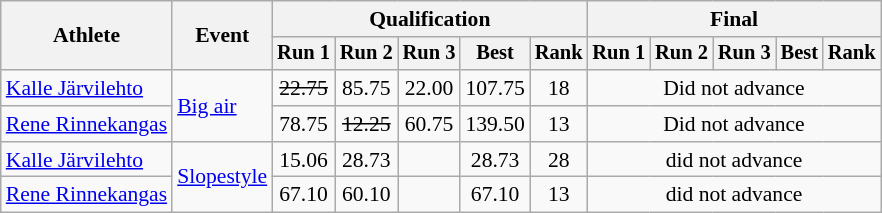<table class=wikitable style=font-size:90%;text-align:center>
<tr>
<th rowspan=2>Athlete</th>
<th rowspan=2>Event</th>
<th colspan=5>Qualification</th>
<th colspan=5>Final</th>
</tr>
<tr style=font-size:95%>
<th>Run 1</th>
<th>Run 2</th>
<th>Run 3</th>
<th>Best</th>
<th>Rank</th>
<th>Run 1</th>
<th>Run 2</th>
<th>Run 3</th>
<th>Best</th>
<th>Rank</th>
</tr>
<tr>
<td align=left><a href='#'>Kalle Järvilehto</a></td>
<td align=left rowspan=2><a href='#'>Big air</a></td>
<td><s>22.75</s></td>
<td>85.75</td>
<td>22.00</td>
<td>107.75</td>
<td>18</td>
<td colspan=5>Did not advance</td>
</tr>
<tr>
<td align=left><a href='#'>Rene Rinnekangas</a></td>
<td>78.75</td>
<td><s>12.25</s></td>
<td>60.75</td>
<td>139.50</td>
<td>13</td>
<td colspan=5>Did not advance</td>
</tr>
<tr>
<td align=left><a href='#'>Kalle Järvilehto</a></td>
<td align=left rowspan=2><a href='#'>Slopestyle</a></td>
<td>15.06</td>
<td>28.73</td>
<td></td>
<td>28.73</td>
<td>28</td>
<td colspan=5>did not advance</td>
</tr>
<tr>
<td align=left><a href='#'>Rene Rinnekangas</a></td>
<td>67.10</td>
<td>60.10</td>
<td></td>
<td>67.10</td>
<td>13</td>
<td colspan=5>did not advance</td>
</tr>
</table>
